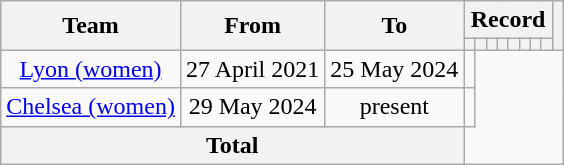<table class="wikitable" style="text-align: center">
<tr>
<th rowspan="2">Team</th>
<th rowspan="2">From</th>
<th rowspan="2">To</th>
<th colspan="8">Record</th>
<th rowspan="2"></th>
</tr>
<tr>
<th></th>
<th></th>
<th></th>
<th></th>
<th></th>
<th></th>
<th></th>
<th></th>
</tr>
<tr>
<td><a href='#'>Lyon (women)</a></td>
<td>27 April 2021</td>
<td>25 May 2024<br></td>
<td></td>
</tr>
<tr>
<td><a href='#'>Chelsea (women)</a></td>
<td>29 May 2024</td>
<td>present<br></td>
<td></td>
</tr>
<tr>
<th colspan="3">Total<br></th>
</tr>
</table>
